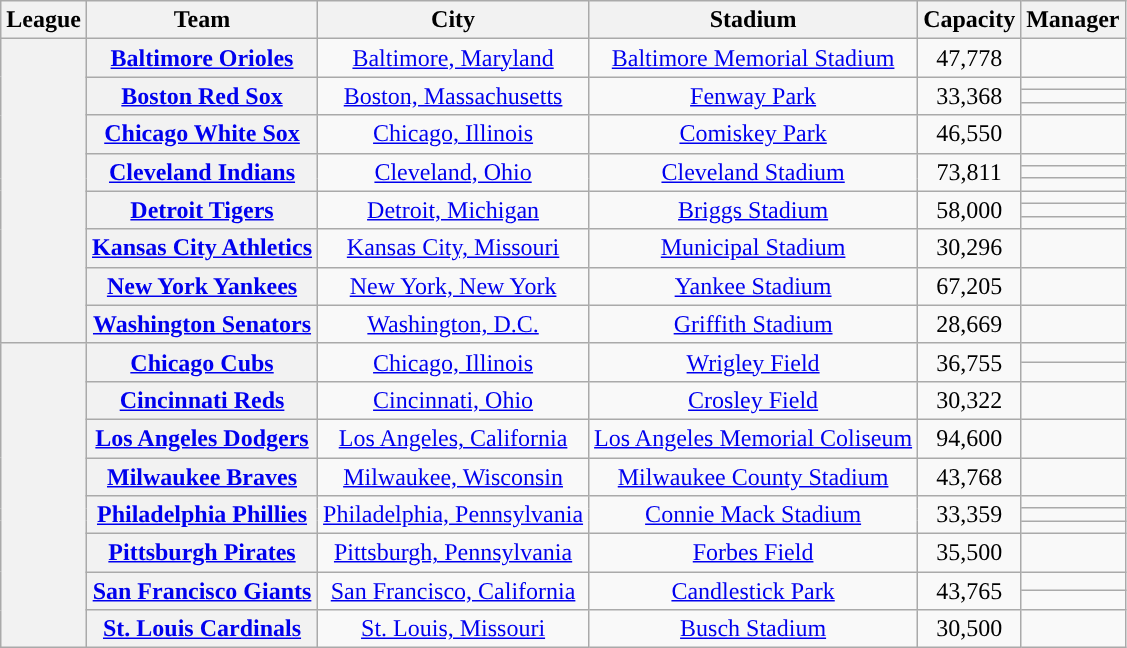<table class="wikitable sortable plainrowheaders" style="text-align:center;">
<tr>
<th scope="col">League</th>
<th scope="col">Team</th>
<th scope="col">City</th>
<th scope="col">Stadium</th>
<th scope="col">Capacity</th>
<th scope="col">Manager</th>
</tr>
<tr>
<th rowspan="14"></th>
<th scope="row"><a href='#'>Baltimore Orioles</a></th>
<td><a href='#'>Baltimore, Maryland</a></td>
<td><a href='#'>Baltimore Memorial Stadium</a></td>
<td>47,778</td>
<td></td>
</tr>
<tr>
<th rowspan="3" scope="row"><a href='#'>Boston Red Sox</a></th>
<td rowspan="3"><a href='#'>Boston, Massachusetts</a></td>
<td rowspan="3"><a href='#'>Fenway Park</a></td>
<td rowspan="3">33,368</td>
<td></td>
</tr>
<tr>
<td></td>
</tr>
<tr>
<td></td>
</tr>
<tr>
<th scope="row"><a href='#'>Chicago White Sox</a></th>
<td><a href='#'>Chicago, Illinois</a></td>
<td><a href='#'>Comiskey Park</a></td>
<td>46,550</td>
<td></td>
</tr>
<tr>
<th rowspan="3" scope="row"><a href='#'>Cleveland Indians</a></th>
<td rowspan="3"><a href='#'>Cleveland, Ohio</a></td>
<td rowspan="3"><a href='#'>Cleveland Stadium</a></td>
<td rowspan="3">73,811</td>
<td></td>
</tr>
<tr>
<td></td>
</tr>
<tr>
<td></td>
</tr>
<tr>
<th rowspan="3" scope="row"><a href='#'>Detroit Tigers</a></th>
<td rowspan="3"><a href='#'>Detroit, Michigan</a></td>
<td rowspan="3"><a href='#'>Briggs Stadium</a></td>
<td rowspan="3">58,000</td>
<td></td>
</tr>
<tr>
<td></td>
</tr>
<tr>
<td></td>
</tr>
<tr>
<th scope="row"><a href='#'>Kansas City Athletics</a></th>
<td><a href='#'>Kansas City, Missouri</a></td>
<td><a href='#'>Municipal Stadium</a></td>
<td>30,296</td>
<td></td>
</tr>
<tr>
<th scope="row"><a href='#'>New York Yankees</a></th>
<td><a href='#'>New York, New York</a></td>
<td><a href='#'>Yankee Stadium</a></td>
<td>67,205</td>
<td></td>
</tr>
<tr>
<th scope="row"><a href='#'>Washington Senators</a></th>
<td><a href='#'>Washington, D.C.</a></td>
<td><a href='#'>Griffith Stadium</a></td>
<td>28,669</td>
<td></td>
</tr>
<tr>
<th rowspan="12"></th>
<th rowspan="2" scope="row"><a href='#'>Chicago Cubs</a></th>
<td rowspan="2"><a href='#'>Chicago, Illinois</a></td>
<td rowspan="2"><a href='#'>Wrigley Field</a></td>
<td rowspan="2">36,755</td>
<td></td>
</tr>
<tr>
<td></td>
</tr>
<tr>
<th scope="row"><a href='#'>Cincinnati Reds</a></th>
<td><a href='#'>Cincinnati, Ohio</a></td>
<td><a href='#'>Crosley Field</a></td>
<td>30,322</td>
<td></td>
</tr>
<tr>
<th scope="row"><a href='#'>Los Angeles Dodgers</a></th>
<td><a href='#'>Los Angeles, California</a></td>
<td><a href='#'>Los Angeles Memorial Coliseum</a></td>
<td>94,600</td>
<td></td>
</tr>
<tr>
<th scope="row"><a href='#'>Milwaukee Braves</a></th>
<td><a href='#'>Milwaukee, Wisconsin</a></td>
<td><a href='#'>Milwaukee County Stadium</a></td>
<td>43,768</td>
<td></td>
</tr>
<tr>
<th rowspan="3" scope="row"><a href='#'>Philadelphia Phillies</a></th>
<td rowspan="3"><a href='#'>Philadelphia, Pennsylvania</a></td>
<td rowspan="3"><a href='#'>Connie Mack Stadium</a></td>
<td rowspan="3">33,359</td>
<td></td>
</tr>
<tr>
<td></td>
</tr>
<tr>
<td></td>
</tr>
<tr>
<th scope="row"><a href='#'>Pittsburgh Pirates</a></th>
<td><a href='#'>Pittsburgh, Pennsylvania</a></td>
<td><a href='#'>Forbes Field</a></td>
<td>35,500</td>
<td></td>
</tr>
<tr>
<th rowspan="2" scope="row"><a href='#'>San Francisco Giants</a></th>
<td rowspan="2"><a href='#'>San Francisco, California</a></td>
<td rowspan="2"><a href='#'>Candlestick Park</a></td>
<td rowspan="2">43,765</td>
<td></td>
</tr>
<tr>
<td></td>
</tr>
<tr>
<th scope="row"><a href='#'>St. Louis Cardinals</a></th>
<td><a href='#'>St. Louis, Missouri</a></td>
<td><a href='#'>Busch Stadium</a></td>
<td>30,500</td>
<td></td>
</tr>
</table>
